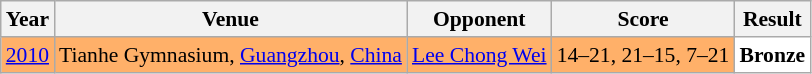<table class="sortable wikitable" style="font-size: 90%;">
<tr>
<th>Year</th>
<th>Venue</th>
<th>Opponent</th>
<th>Score</th>
<th>Result</th>
</tr>
<tr style="background:#FFB069">
<td align="center"><a href='#'>2010</a></td>
<td align="left">Tianhe Gymnasium, <a href='#'>Guangzhou</a>, <a href='#'>China</a></td>
<td align="left"> <a href='#'>Lee Chong Wei</a></td>
<td align="left">14–21, 21–15, 7–21</td>
<td style="text-align:left; background:white"> <strong>Bronze</strong></td>
</tr>
</table>
